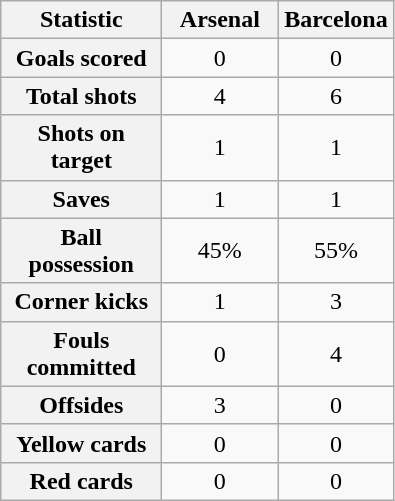<table class="wikitable plainrowheaders" style="text-align:center">
<tr>
<th scope="col" style="width:100px">Statistic</th>
<th scope="col" style="width:70px">Arsenal</th>
<th scope="col" style="width:70px">Barcelona</th>
</tr>
<tr>
<th scope=row>Goals scored</th>
<td>0</td>
<td>0</td>
</tr>
<tr>
<th scope=row>Total shots</th>
<td>4</td>
<td>6</td>
</tr>
<tr>
<th scope=row>Shots on target</th>
<td>1</td>
<td>1</td>
</tr>
<tr>
<th scope=row>Saves</th>
<td>1</td>
<td>1</td>
</tr>
<tr>
<th scope=row>Ball possession</th>
<td>45%</td>
<td>55%</td>
</tr>
<tr>
<th scope=row>Corner kicks</th>
<td>1</td>
<td>3</td>
</tr>
<tr>
<th scope=row>Fouls committed</th>
<td>0</td>
<td>4</td>
</tr>
<tr>
<th scope=row>Offsides</th>
<td>3</td>
<td>0</td>
</tr>
<tr>
<th scope=row>Yellow cards</th>
<td>0</td>
<td>0</td>
</tr>
<tr>
<th scope=row>Red cards</th>
<td>0</td>
<td>0</td>
</tr>
</table>
